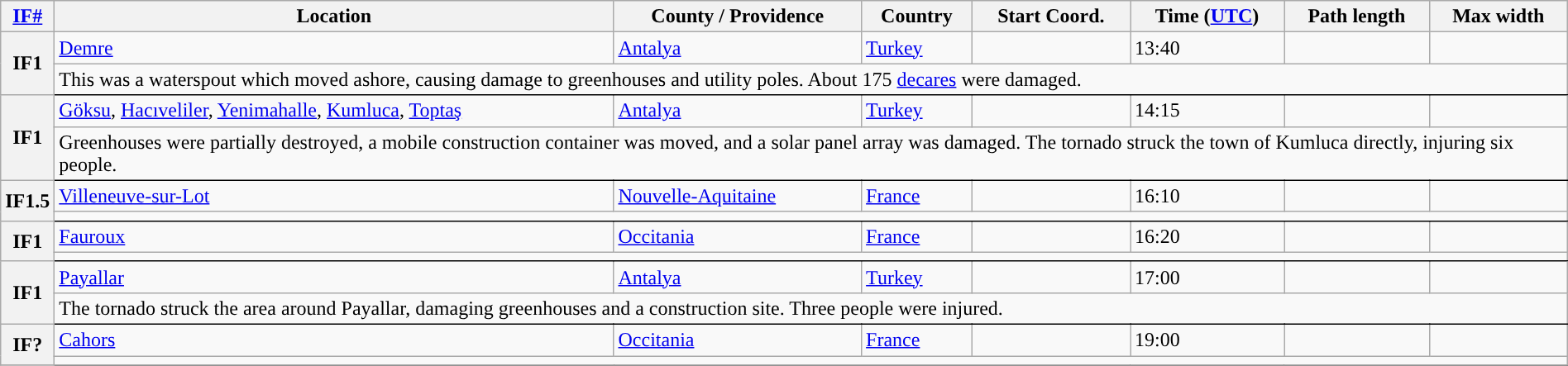<table class="wikitable sortable" style="width:100%;">
<tr>
<th scope="col" width="2%" align="center"><a href='#'>IF#</a></th>
<th scope="col" align="center" class="unsortable">Location</th>
<th scope="col" align="center" class="unsortable">County / Providence</th>
<th scope="col" align="center">Country</th>
<th scope="col" align="center">Start Coord.</th>
<th scope="col" align="center">Time (<a href='#'>UTC</a>)</th>
<th scope="col" align="center">Path length</th>
<th scope="col" align="center">Max width</th>
</tr>
<tr>
<th scope="row" rowspan="2" style="background-color:#">IF1</th>
<td><a href='#'>Demre</a></td>
<td><a href='#'>Antalya</a></td>
<td><a href='#'>Turkey</a></td>
<td></td>
<td>13:40</td>
<td></td>
<td></td>
</tr>
<tr class="expand-child">
<td colspan="8" style=" border-bottom: 1px solid black;">This was a waterspout which moved ashore, causing damage to greenhouses and utility poles. About 175 <a href='#'>decares</a> were damaged.</td>
</tr>
<tr>
<th scope="row" rowspan="2" style="background-color:#">IF1</th>
<td><a href='#'>Göksu</a>, <a href='#'>Hacıveliler</a>, <a href='#'>Yenimahalle</a>, <a href='#'>Kumluca</a>, <a href='#'>Toptaş</a></td>
<td><a href='#'>Antalya</a></td>
<td><a href='#'>Turkey</a></td>
<td></td>
<td>14:15</td>
<td></td>
<td></td>
</tr>
<tr class="expand-child">
<td colspan="8" style=" border-bottom: 1px solid black;">Greenhouses were partially destroyed, a mobile construction container was moved, and a solar panel array was damaged. The tornado struck the town of Kumluca directly, injuring six people.</td>
</tr>
<tr>
<th scope="row" rowspan="2" style="background-color:#">IF1.5</th>
<td><a href='#'>Villeneuve-sur-Lot</a></td>
<td><a href='#'>Nouvelle-Aquitaine</a></td>
<td><a href='#'>France</a></td>
<td></td>
<td>16:10</td>
<td></td>
<td></td>
</tr>
<tr class="expand-child">
<td colspan="8" style=" border-bottom: 1px solid black;"></td>
</tr>
<tr>
<th scope="row" rowspan="2" style="background-color:#">IF1</th>
<td><a href='#'>Fauroux</a></td>
<td><a href='#'>Occitania</a></td>
<td><a href='#'>France</a></td>
<td></td>
<td>16:20</td>
<td></td>
<td></td>
</tr>
<tr class="expand-child">
<td colspan="8" style=" border-bottom: 1px solid black;"></td>
</tr>
<tr>
<th scope="row" rowspan="2" style="background-color:#">IF1</th>
<td><a href='#'>Payallar</a></td>
<td><a href='#'>Antalya</a></td>
<td><a href='#'>Turkey</a></td>
<td></td>
<td>17:00</td>
<td></td>
<td></td>
</tr>
<tr class="expand-child">
<td colspan="8" style=" border-bottom: 1px solid black;">The tornado struck the area around Payallar, damaging greenhouses and a construction site. Three people were injured.</td>
</tr>
<tr>
<th scope="row" rowspan="2" style="background-color:#">IF?</th>
<td><a href='#'>Cahors</a></td>
<td><a href='#'>Occitania</a></td>
<td><a href='#'>France</a></td>
<td></td>
<td>19:00</td>
<td></td>
<td></td>
</tr>
<tr class="expand-child">
<td colspan="8" style=" border-bottom: 1px solid black;"></td>
</tr>
<tr>
</tr>
</table>
